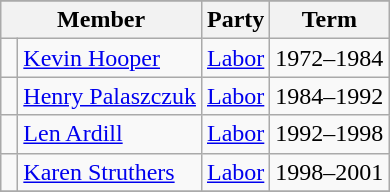<table class="wikitable">
<tr>
</tr>
<tr>
<th colspan="2">Member</th>
<th>Party</th>
<th>Term</th>
</tr>
<tr>
<td> </td>
<td><a href='#'>Kevin Hooper</a></td>
<td><a href='#'>Labor</a></td>
<td>1972–1984</td>
</tr>
<tr>
<td> </td>
<td><a href='#'>Henry Palaszczuk</a></td>
<td><a href='#'>Labor</a></td>
<td>1984–1992</td>
</tr>
<tr>
<td> </td>
<td><a href='#'>Len Ardill</a></td>
<td><a href='#'>Labor</a></td>
<td>1992–1998</td>
</tr>
<tr>
<td> </td>
<td><a href='#'>Karen Struthers</a></td>
<td><a href='#'>Labor</a></td>
<td>1998–2001</td>
</tr>
<tr>
</tr>
</table>
